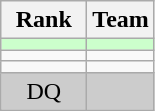<table class="wikitable" style="text-align: center">
<tr>
<th width=50>Rank</th>
<th>Team</th>
</tr>
<tr bgcolor=#ccffcc>
<td></td>
<td align=left></td>
</tr>
<tr>
<td></td>
<td align=left></td>
</tr>
<tr>
<td></td>
<td align=left></td>
</tr>
<tr bgcolor=#cccccc>
<td>DQ</td>
<td align=left></td>
</tr>
</table>
